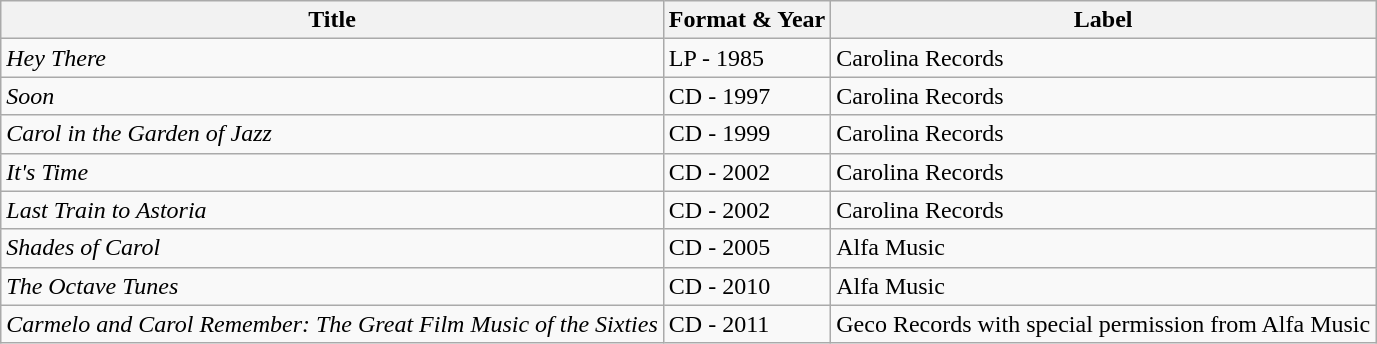<table class="wikitable">
<tr>
<th>Title</th>
<th>Format & Year</th>
<th>Label</th>
</tr>
<tr>
<td><em>Hey There</em></td>
<td>LP - 1985</td>
<td>Carolina Records</td>
</tr>
<tr>
<td><em>Soon</em></td>
<td>CD - 1997</td>
<td>Carolina Records</td>
</tr>
<tr>
<td><em>Carol in the Garden of Jazz</em></td>
<td>CD - 1999</td>
<td>Carolina Records</td>
</tr>
<tr>
<td><em>It's Time</em></td>
<td>CD - 2002</td>
<td>Carolina Records</td>
</tr>
<tr>
<td><em>Last Train to Astoria</em></td>
<td>CD - 2002</td>
<td>Carolina Records</td>
</tr>
<tr>
<td><em>Shades of Carol</em></td>
<td>CD - 2005</td>
<td>Alfa Music</td>
</tr>
<tr>
<td><em>The Octave Tunes</em></td>
<td>CD - 2010</td>
<td>Alfa Music</td>
</tr>
<tr>
<td><em>Carmelo and Carol Remember: The Great Film Music of the Sixties</em></td>
<td>CD - 2011</td>
<td>Geco Records with special permission from Alfa Music</td>
</tr>
</table>
